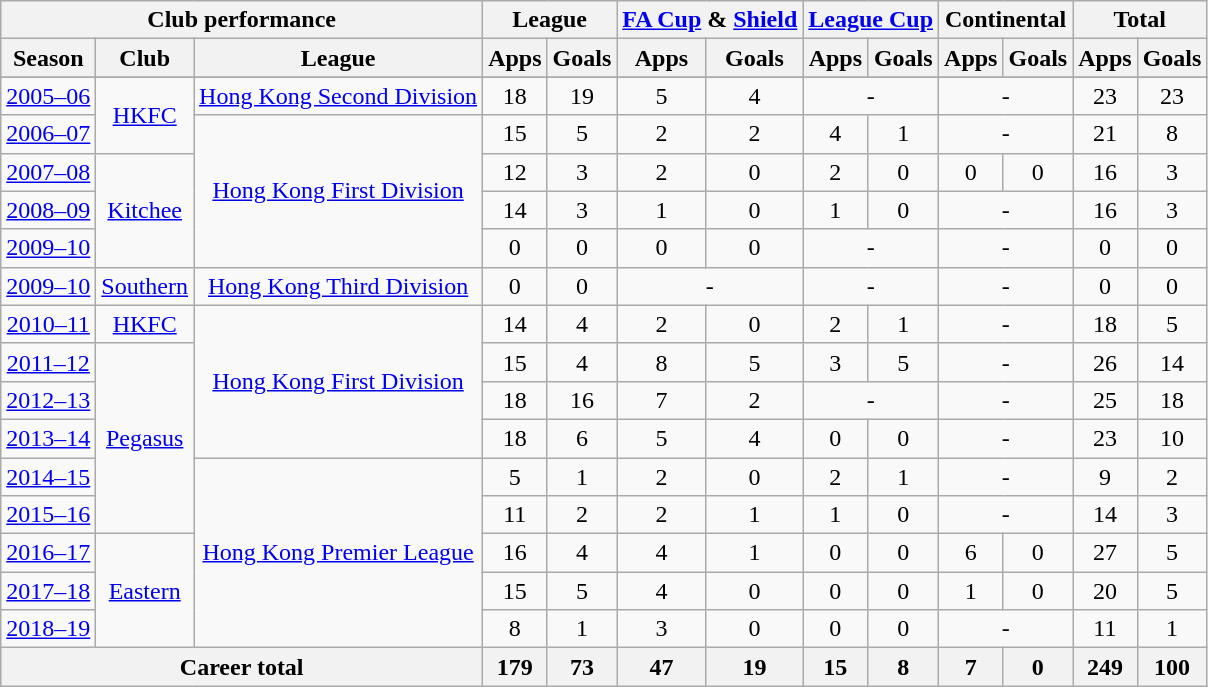<table class="wikitable" style="text-align:center">
<tr>
<th colspan=3>Club performance</th>
<th colspan=2>League</th>
<th colspan=2><a href='#'>FA Cup</a> & <a href='#'>Shield</a></th>
<th colspan=2><a href='#'>League Cup</a></th>
<th colspan=2>Continental</th>
<th colspan=2>Total</th>
</tr>
<tr>
<th>Season</th>
<th>Club</th>
<th>League</th>
<th>Apps</th>
<th>Goals</th>
<th>Apps</th>
<th>Goals</th>
<th>Apps</th>
<th>Goals</th>
<th>Apps</th>
<th>Goals</th>
<th>Apps</th>
<th>Goals</th>
</tr>
<tr>
</tr>
<tr>
<td><a href='#'>2005–06</a></td>
<td rowspan="2"><a href='#'>HKFC</a></td>
<td><a href='#'>Hong Kong Second Division</a></td>
<td>18</td>
<td>19</td>
<td>5</td>
<td>4</td>
<td colspan="2">-</td>
<td colspan="2">-</td>
<td>23</td>
<td>23</td>
</tr>
<tr>
<td><a href='#'>2006–07</a></td>
<td rowspan="4"><a href='#'>Hong Kong First Division</a></td>
<td>15</td>
<td>5</td>
<td>2</td>
<td>2</td>
<td>4</td>
<td>1</td>
<td colspan="2">-</td>
<td>21</td>
<td>8</td>
</tr>
<tr>
<td><a href='#'>2007–08</a></td>
<td rowspan="3"><a href='#'>Kitchee</a></td>
<td>12</td>
<td>3</td>
<td>2</td>
<td>0</td>
<td>2</td>
<td>0</td>
<td>0</td>
<td>0</td>
<td>16</td>
<td>3</td>
</tr>
<tr>
<td><a href='#'>2008–09</a></td>
<td>14</td>
<td>3</td>
<td>1</td>
<td>0</td>
<td>1</td>
<td>0</td>
<td colspan="2">-</td>
<td>16</td>
<td>3</td>
</tr>
<tr>
<td><a href='#'>2009–10</a></td>
<td>0</td>
<td>0</td>
<td>0</td>
<td>0</td>
<td colspan="2">-</td>
<td colspan="2">-</td>
<td>0</td>
<td>0</td>
</tr>
<tr>
<td><a href='#'>2009–10</a></td>
<td><a href='#'>Southern</a></td>
<td><a href='#'>Hong Kong Third Division</a></td>
<td>0</td>
<td>0</td>
<td colspan="2">-</td>
<td colspan="2">-</td>
<td colspan="2">-</td>
<td>0</td>
<td>0</td>
</tr>
<tr>
<td><a href='#'>2010–11</a></td>
<td><a href='#'>HKFC</a></td>
<td rowspan="4"><a href='#'>Hong Kong First Division</a></td>
<td>14</td>
<td>4</td>
<td>2</td>
<td>0</td>
<td>2</td>
<td>1</td>
<td colspan="2">-</td>
<td>18</td>
<td>5</td>
</tr>
<tr>
<td><a href='#'>2011–12</a></td>
<td rowspan="5"><a href='#'>Pegasus</a></td>
<td>15</td>
<td>4</td>
<td>8</td>
<td>5</td>
<td>3</td>
<td>5</td>
<td colspan="2">-</td>
<td>26</td>
<td>14</td>
</tr>
<tr>
<td><a href='#'>2012–13</a></td>
<td>18</td>
<td>16</td>
<td>7</td>
<td>2</td>
<td colspan="2">-</td>
<td colspan="2">-</td>
<td>25</td>
<td>18</td>
</tr>
<tr>
<td><a href='#'>2013–14</a></td>
<td>18</td>
<td>6</td>
<td>5</td>
<td>4</td>
<td>0</td>
<td>0</td>
<td colspan="2">-</td>
<td>23</td>
<td>10</td>
</tr>
<tr>
<td><a href='#'>2014–15</a></td>
<td rowspan="5"><a href='#'>Hong Kong Premier League</a></td>
<td>5</td>
<td>1</td>
<td>2</td>
<td>0</td>
<td>2</td>
<td>1</td>
<td colspan="2">-</td>
<td>9</td>
<td>2</td>
</tr>
<tr>
<td><a href='#'>2015–16</a></td>
<td>11</td>
<td>2</td>
<td>2</td>
<td>1</td>
<td>1</td>
<td>0</td>
<td colspan="2">-</td>
<td>14</td>
<td>3</td>
</tr>
<tr>
<td><a href='#'>2016–17</a></td>
<td rowspan="3"><a href='#'>Eastern</a></td>
<td>16</td>
<td>4</td>
<td>4</td>
<td>1</td>
<td>0</td>
<td>0</td>
<td>6</td>
<td>0</td>
<td>27</td>
<td>5</td>
</tr>
<tr>
<td><a href='#'>2017–18</a></td>
<td>15</td>
<td>5</td>
<td>4</td>
<td>0</td>
<td>0</td>
<td>0</td>
<td>1</td>
<td>0</td>
<td>20</td>
<td>5</td>
</tr>
<tr>
<td><a href='#'>2018–19</a></td>
<td>8</td>
<td>1</td>
<td>3</td>
<td>0</td>
<td>0</td>
<td>0</td>
<td colspan="2">-</td>
<td>11</td>
<td>1</td>
</tr>
<tr>
<th colspan=3>Career total</th>
<th>179</th>
<th>73</th>
<th>47</th>
<th>19</th>
<th>15</th>
<th>8</th>
<th>7</th>
<th>0</th>
<th>249</th>
<th>100</th>
</tr>
</table>
